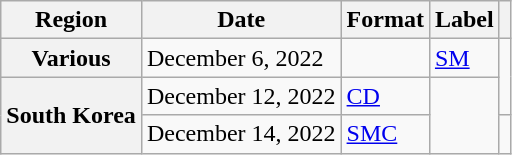<table class="wikitable plainrowheaders">
<tr>
<th scope="col">Region</th>
<th scope="col">Date</th>
<th scope="col">Format</th>
<th scope="col">Label</th>
<th scope="col"></th>
</tr>
<tr>
<th scope="row">Various</th>
<td>December 6, 2022</td>
<td></td>
<td><a href='#'>SM</a></td>
<td rowspan="2" style="text-align:center"></td>
</tr>
<tr>
<th scope="row" rowspan="2">South Korea</th>
<td>December 12, 2022</td>
<td><a href='#'>CD</a></td>
<td rowspan="2"></td>
</tr>
<tr>
<td>December 14, 2022</td>
<td><a href='#'>SMC</a></td>
<td style="text-align:center"></td>
</tr>
</table>
